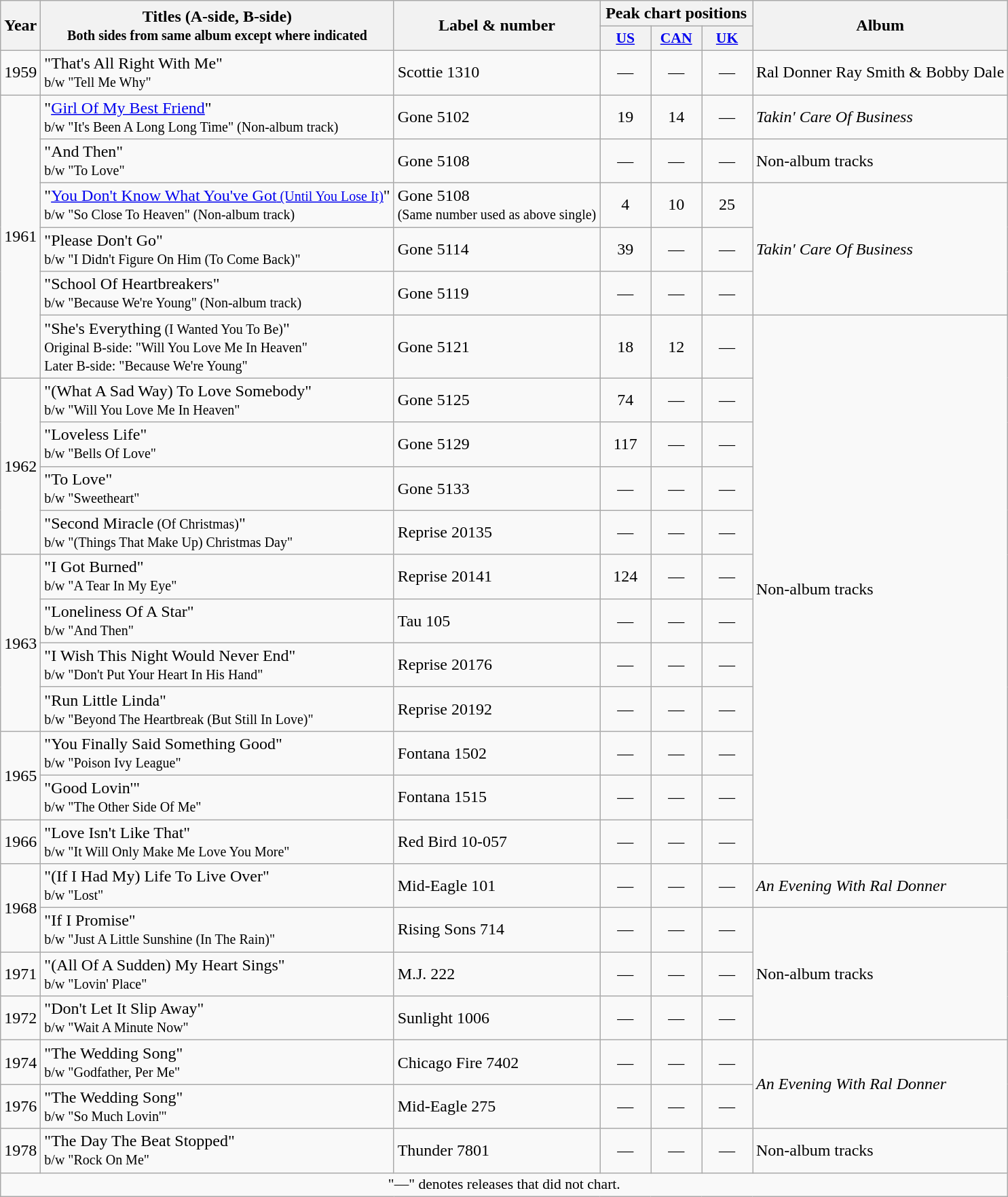<table class="wikitable">
<tr>
<th rowspan="2">Year</th>
<th rowspan="2">Titles (A-side, B-side)<br><small>Both sides from same album except where indicated</small></th>
<th rowspan="2">Label & number</th>
<th colspan="3">Peak chart positions</th>
<th rowspan="2">Album</th>
</tr>
<tr>
<th scope="col" style="width:3em;font-size:90%;"><a href='#'>US</a><br></th>
<th scope="col" style="width:3em;font-size:90%;"><a href='#'>CAN</a><br></th>
<th scope="col" style="width:3em;font-size:90%;"><a href='#'>UK</a><br></th>
</tr>
<tr>
<td>1959</td>
<td align="left">"That's All Right With Me"<br><small>b/w "Tell Me Why"</small></td>
<td>Scottie 1310</td>
<td align="center">—</td>
<td align="center">—</td>
<td align="center">—</td>
<td align="left">Ral Donner Ray Smith & Bobby Dale</td>
</tr>
<tr>
<td rowspan="6">1961</td>
<td align="left">"<a href='#'>Girl Of My Best Friend</a>"<br><small>b/w "It's Been A Long Long Time" (Non-album track)</small></td>
<td>Gone 5102</td>
<td align="center">19</td>
<td align="center">14</td>
<td align="center">—</td>
<td align="left"><em>Takin' Care Of Business</em></td>
</tr>
<tr>
<td align="left">"And Then"<br><small>b/w "To Love"</small></td>
<td>Gone 5108</td>
<td align="center">—</td>
<td align="center">—</td>
<td align="center">—</td>
<td align="left">Non-album tracks</td>
</tr>
<tr>
<td align="left">"<a href='#'>You Don't Know What You've Got<small> (Until You Lose It)</small></a>"<br><small>b/w "So Close To Heaven" (Non-album track)</small></td>
<td>Gone 5108<br><small> (Same number used as above single) </small></td>
<td align="center">4</td>
<td align="center">10</td>
<td align="center">25</td>
<td align="left" rowspan="3"><em>Takin' Care Of Business</em></td>
</tr>
<tr>
<td align="left">"Please Don't Go"<br><small>b/w "I Didn't Figure On Him (To Come Back)" </small></td>
<td>Gone 5114</td>
<td align="center">39</td>
<td align="center">—</td>
<td align="center">—</td>
</tr>
<tr>
<td align="left">"School Of Heartbreakers"<br><small> b/w "Because We're Young" (Non-album track)</small></td>
<td>Gone 5119</td>
<td align="center">—</td>
<td align="center">—</td>
<td align="center">—</td>
</tr>
<tr>
<td align="left">"She's Everything<small> (I Wanted You To Be)</small>"<br><small>Original B-side: "Will You Love Me In Heaven"<br>Later B-side: "Because We're Young" </small></td>
<td>Gone 5121</td>
<td align="center">18</td>
<td align="center">12</td>
<td align="center">—</td>
<td align="left" rowspan="12">Non-album tracks</td>
</tr>
<tr>
<td rowspan="4">1962</td>
<td align="left">"(What A Sad Way) To Love Somebody"<br><small> b/w "Will You Love Me In Heaven" </small></td>
<td>Gone 5125</td>
<td align="center">74</td>
<td align="center">—</td>
<td align="center">—</td>
</tr>
<tr>
<td align="left">"Loveless Life"<br><small> b/w "Bells Of Love" </small></td>
<td>Gone 5129</td>
<td align="center">117</td>
<td align="center">—</td>
<td align="center">—</td>
</tr>
<tr>
<td align="left">"To Love"<br><small> b/w "Sweetheart" </small></td>
<td>Gone 5133</td>
<td align="center">—</td>
<td align="center">—</td>
<td align="center">—</td>
</tr>
<tr>
<td align="left">"Second Miracle<small> (Of Christmas)</small>"<br><small>b/w "(Things That Make Up) Christmas Day"</small></td>
<td>Reprise 20135</td>
<td align="center">—</td>
<td align="center">—</td>
<td align="center">—</td>
</tr>
<tr>
<td rowspan="4">1963</td>
<td>"I Got Burned"<br><small> b/w "A Tear In My Eye"</small></td>
<td>Reprise 20141</td>
<td align="center">124</td>
<td align="center">—</td>
<td align="center">—</td>
</tr>
<tr>
<td align="left">"Loneliness Of A Star"<br><small>b/w "And Then"</small></td>
<td>Tau 105</td>
<td align="center">—</td>
<td align="center">—</td>
<td align="center">—</td>
</tr>
<tr>
<td align="left">"I Wish This Night Would Never End"<br><small>b/w "Don't Put Your Heart In His Hand"</small></td>
<td>Reprise 20176</td>
<td align="center">—</td>
<td align="center">—</td>
<td align="center">—</td>
</tr>
<tr>
<td align="left">"Run Little Linda"<br><small>b/w "Beyond The Heartbreak (But Still In Love)"</small></td>
<td>Reprise 20192</td>
<td align="center">—</td>
<td align="center">—</td>
<td align="center">—</td>
</tr>
<tr>
<td rowspan="2">1965</td>
<td align="left">"You Finally Said Something Good"<br><small>b/w "Poison Ivy League"</small></td>
<td>Fontana 1502</td>
<td align="center">—</td>
<td align="center">—</td>
<td align="center">—</td>
</tr>
<tr>
<td align="left">"Good Lovin'"<br><small>b/w "The Other Side Of Me"</small></td>
<td>Fontana 1515</td>
<td align="center">—</td>
<td align="center">—</td>
<td align="center">—</td>
</tr>
<tr>
<td>1966</td>
<td align="left">"Love Isn't Like That"<br><small>b/w "It Will Only Make Me Love You More"</small></td>
<td>Red Bird 10-057</td>
<td align="center">—</td>
<td align="center">—</td>
<td align="center">—</td>
</tr>
<tr>
<td rowspan="2">1968</td>
<td align="left">"(If I Had My) Life To Live Over"<br><small>b/w "Lost"</small></td>
<td>Mid-Eagle 101</td>
<td align="center">—</td>
<td align="center">—</td>
<td align="center">—</td>
<td align="left"><em>An Evening With Ral Donner</em></td>
</tr>
<tr>
<td align="left">"If I Promise"<br><small>b/w "Just A Little Sunshine (In The Rain)"</small></td>
<td>Rising Sons 714</td>
<td align="center">—</td>
<td align="center">—</td>
<td align="center">—</td>
<td align="left" rowspan="3">Non-album tracks</td>
</tr>
<tr>
<td>1971</td>
<td align="left">"(All Of A Sudden) My Heart Sings"<br><small>b/w "Lovin' Place"</small></td>
<td>M.J. 222</td>
<td align="center">—</td>
<td align="center">—</td>
<td align="center">—</td>
</tr>
<tr>
<td>1972</td>
<td align="left">"Don't Let It Slip Away"<br><small>b/w "Wait A Minute Now"</small></td>
<td>Sunlight 1006</td>
<td align="center">—</td>
<td align="center">—</td>
<td align="center">—</td>
</tr>
<tr>
<td>1974</td>
<td align="left">"The Wedding Song"<br><small>b/w "Godfather, Per Me"</small></td>
<td>Chicago Fire 7402</td>
<td align="center">—</td>
<td align="center">—</td>
<td align="center">—</td>
<td align="left" rowspan="2"><em>An Evening With Ral Donner</em></td>
</tr>
<tr>
<td>1976</td>
<td align="left">"The Wedding Song"<br><small>b/w "So Much Lovin'"</small></td>
<td>Mid-Eagle 275</td>
<td align="center">—</td>
<td align="center">—</td>
<td align="center">—</td>
</tr>
<tr>
<td>1978</td>
<td align="left">"The Day The Beat Stopped"<br><small>b/w "Rock On Me"</small></td>
<td>Thunder 7801</td>
<td align="center">—</td>
<td align="center">—</td>
<td align="center">—</td>
<td align="left">Non-album tracks</td>
</tr>
<tr>
<td colspan="11" style="font-size:90%; text-align:center;">"—" denotes releases that did not chart.</td>
</tr>
</table>
